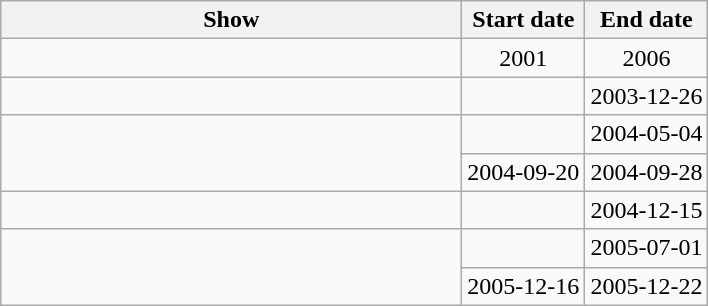<table class="wikitable" style="text-align:center;">
<tr>
<th width=300>Show</th>
<th>Start date</th>
<th>End date</th>
</tr>
<tr>
<td></td>
<td>2001</td>
<td style="text-align:center;">2006</td>
</tr>
<tr>
<td></td>
<td></td>
<td>2003-12-26</td>
</tr>
<tr>
<td rowspan="2"></td>
<td></td>
<td>2004-05-04</td>
</tr>
<tr>
<td>2004-09-20</td>
<td>2004-09-28</td>
</tr>
<tr>
<td></td>
<td></td>
<td>2004-12-15</td>
</tr>
<tr>
<td rowspan="2"></td>
<td></td>
<td>2005-07-01</td>
</tr>
<tr>
<td>2005-12-16</td>
<td>2005-12-22</td>
</tr>
</table>
